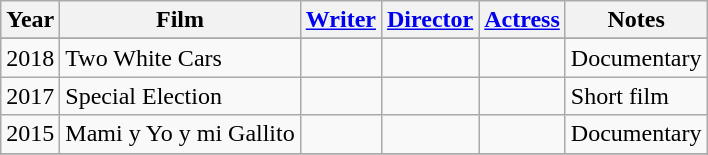<table class="wikitable sortable">
<tr>
<th>Year</th>
<th>Film</th>
<th><a href='#'>Writer</a></th>
<th><a href='#'>Director</a></th>
<th><a href='#'>Actress</a></th>
<th>Notes</th>
</tr>
<tr>
</tr>
<tr>
<td>2018</td>
<td>Two White Cars</td>
<td style="text-align:center;"></td>
<td style="text-align:center;"></td>
<td style="text-align:center;"></td>
<td>Documentary</td>
</tr>
<tr>
<td>2017</td>
<td>Special Election</td>
<td style="text-align:center;"></td>
<td style="text-align:center;"></td>
<td style="text-align:center;"></td>
<td>Short film</td>
</tr>
<tr>
<td>2015</td>
<td>Mami y Yo y mi Gallito</td>
<td style="text-align:center;"></td>
<td style="text-align:center;"></td>
<td style="text-align:center;"></td>
<td>Documentary</td>
</tr>
<tr>
</tr>
<tr>
</tr>
</table>
